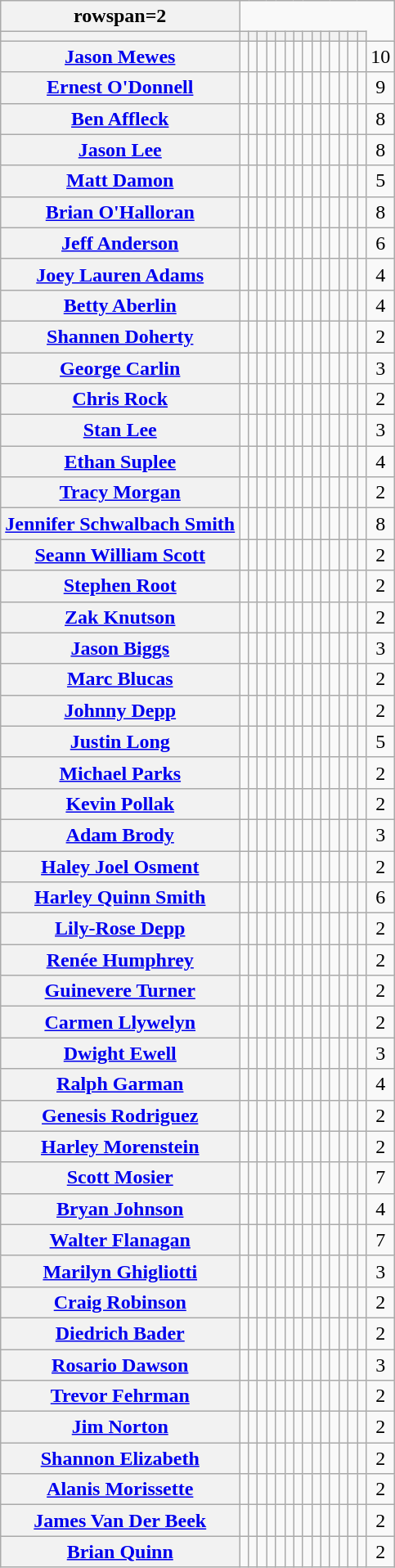<table class="wikitable sortable plainrowheaders" style="text-align:center;">
<tr>
<th>rowspan=2 </th>
</tr>
<tr>
<th></th>
<th></th>
<th></th>
<th></th>
<th></th>
<th></th>
<th></th>
<th></th>
<th></th>
<th></th>
<th></th>
<th></th>
<th></th>
<th></th>
<th></th>
</tr>
<tr>
<th scope="row"><a href='#'>Jason Mewes</a></th>
<td></td>
<td></td>
<td></td>
<td></td>
<td></td>
<td></td>
<td></td>
<td></td>
<td></td>
<td></td>
<td></td>
<td></td>
<td></td>
<td></td>
<td>10</td>
</tr>
<tr>
<th scope="row"><a href='#'>Ernest O'Donnell</a></th>
<td></td>
<td></td>
<td></td>
<td></td>
<td></td>
<td></td>
<td></td>
<td></td>
<td></td>
<td></td>
<td></td>
<td></td>
<td></td>
<td></td>
<td>9</td>
</tr>
<tr>
<th scope="row"><a href='#'>Ben Affleck</a></th>
<td></td>
<td></td>
<td></td>
<td></td>
<td></td>
<td></td>
<td></td>
<td></td>
<td></td>
<td></td>
<td></td>
<td></td>
<td></td>
<td></td>
<td>8</td>
</tr>
<tr>
<th scope="row"><a href='#'>Jason Lee</a></th>
<td></td>
<td></td>
<td></td>
<td></td>
<td></td>
<td></td>
<td></td>
<td></td>
<td></td>
<td></td>
<td></td>
<td></td>
<td></td>
<td></td>
<td>8</td>
</tr>
<tr>
<th scope="row"><a href='#'>Matt Damon</a></th>
<td></td>
<td></td>
<td></td>
<td></td>
<td></td>
<td></td>
<td></td>
<td></td>
<td></td>
<td></td>
<td></td>
<td></td>
<td></td>
<td></td>
<td>5</td>
</tr>
<tr>
<th scope="row"><a href='#'>Brian O'Halloran</a></th>
<td></td>
<td></td>
<td></td>
<td></td>
<td></td>
<td></td>
<td></td>
<td></td>
<td></td>
<td></td>
<td></td>
<td></td>
<td></td>
<td></td>
<td>8</td>
</tr>
<tr>
<th scope="row"><a href='#'>Jeff Anderson</a></th>
<td></td>
<td></td>
<td></td>
<td></td>
<td></td>
<td></td>
<td></td>
<td></td>
<td></td>
<td></td>
<td></td>
<td></td>
<td></td>
<td></td>
<td>6</td>
</tr>
<tr>
<th scope="row"><a href='#'>Joey Lauren Adams</a></th>
<td></td>
<td></td>
<td></td>
<td></td>
<td></td>
<td></td>
<td></td>
<td></td>
<td></td>
<td></td>
<td></td>
<td></td>
<td></td>
<td></td>
<td>4</td>
</tr>
<tr>
<th scope="row"><a href='#'>Betty Aberlin</a></th>
<td></td>
<td></td>
<td></td>
<td></td>
<td></td>
<td></td>
<td></td>
<td></td>
<td></td>
<td></td>
<td></td>
<td></td>
<td></td>
<td></td>
<td>4</td>
</tr>
<tr>
<th scope="row"><a href='#'>Shannen Doherty</a></th>
<td></td>
<td></td>
<td></td>
<td></td>
<td></td>
<td></td>
<td></td>
<td></td>
<td></td>
<td></td>
<td></td>
<td></td>
<td></td>
<td></td>
<td>2</td>
</tr>
<tr>
<th scope="row"><a href='#'>George Carlin</a></th>
<td></td>
<td></td>
<td></td>
<td></td>
<td></td>
<td></td>
<td></td>
<td></td>
<td></td>
<td></td>
<td></td>
<td></td>
<td></td>
<td></td>
<td>3</td>
</tr>
<tr>
<th scope="row"><a href='#'>Chris Rock</a></th>
<td></td>
<td></td>
<td></td>
<td></td>
<td></td>
<td></td>
<td></td>
<td></td>
<td></td>
<td></td>
<td></td>
<td></td>
<td></td>
<td></td>
<td>2</td>
</tr>
<tr>
<th scope="row"><a href='#'>Stan Lee</a></th>
<td></td>
<td></td>
<td></td>
<td></td>
<td></td>
<td></td>
<td></td>
<td></td>
<td></td>
<td></td>
<td></td>
<td></td>
<td></td>
<td></td>
<td>3</td>
</tr>
<tr>
<th scope="row"><a href='#'>Ethan Suplee</a></th>
<td></td>
<td></td>
<td></td>
<td></td>
<td></td>
<td></td>
<td></td>
<td></td>
<td></td>
<td></td>
<td></td>
<td></td>
<td></td>
<td></td>
<td>4</td>
</tr>
<tr>
<th scope="row"><a href='#'>Tracy Morgan</a></th>
<td></td>
<td></td>
<td></td>
<td></td>
<td></td>
<td></td>
<td></td>
<td></td>
<td></td>
<td></td>
<td></td>
<td></td>
<td></td>
<td></td>
<td>2</td>
</tr>
<tr>
<th scope="row"><a href='#'>Jennifer Schwalbach Smith</a></th>
<td></td>
<td></td>
<td></td>
<td></td>
<td></td>
<td></td>
<td></td>
<td></td>
<td></td>
<td></td>
<td></td>
<td></td>
<td></td>
<td></td>
<td>8</td>
</tr>
<tr>
<th scope="row"><a href='#'>Seann William Scott</a></th>
<td></td>
<td></td>
<td></td>
<td></td>
<td></td>
<td></td>
<td></td>
<td></td>
<td></td>
<td></td>
<td></td>
<td></td>
<td></td>
<td></td>
<td>2</td>
</tr>
<tr>
<th scope="row"><a href='#'>Stephen Root</a></th>
<td></td>
<td></td>
<td></td>
<td></td>
<td></td>
<td></td>
<td></td>
<td></td>
<td></td>
<td></td>
<td></td>
<td></td>
<td></td>
<td></td>
<td>2</td>
</tr>
<tr>
<th scope="row"><a href='#'>Zak Knutson</a></th>
<td></td>
<td></td>
<td></td>
<td></td>
<td></td>
<td></td>
<td></td>
<td></td>
<td></td>
<td></td>
<td></td>
<td></td>
<td></td>
<td></td>
<td>2</td>
</tr>
<tr>
<th scope="row"><a href='#'>Jason Biggs</a></th>
<td></td>
<td></td>
<td></td>
<td></td>
<td></td>
<td></td>
<td></td>
<td></td>
<td></td>
<td></td>
<td></td>
<td></td>
<td></td>
<td></td>
<td>3</td>
</tr>
<tr>
<th scope="row"><a href='#'>Marc Blucas</a></th>
<td></td>
<td></td>
<td></td>
<td></td>
<td></td>
<td></td>
<td></td>
<td></td>
<td></td>
<td></td>
<td></td>
<td></td>
<td></td>
<td></td>
<td>2</td>
</tr>
<tr>
<th scope="row"><a href='#'>Johnny Depp</a></th>
<td></td>
<td></td>
<td></td>
<td></td>
<td></td>
<td></td>
<td></td>
<td></td>
<td></td>
<td></td>
<td></td>
<td></td>
<td></td>
<td></td>
<td>2</td>
</tr>
<tr>
<th scope="row"><a href='#'>Justin Long</a></th>
<td></td>
<td></td>
<td></td>
<td></td>
<td></td>
<td></td>
<td></td>
<td></td>
<td></td>
<td></td>
<td></td>
<td></td>
<td></td>
<td></td>
<td>5</td>
</tr>
<tr>
<th scope="row"><a href='#'>Michael Parks</a></th>
<td></td>
<td></td>
<td></td>
<td></td>
<td></td>
<td></td>
<td></td>
<td></td>
<td></td>
<td></td>
<td></td>
<td></td>
<td></td>
<td></td>
<td>2</td>
</tr>
<tr>
<th scope="row"><a href='#'>Kevin Pollak</a></th>
<td></td>
<td></td>
<td></td>
<td></td>
<td></td>
<td></td>
<td></td>
<td></td>
<td></td>
<td></td>
<td></td>
<td></td>
<td></td>
<td></td>
<td>2</td>
</tr>
<tr>
<th scope="row"><a href='#'>Adam Brody</a></th>
<td></td>
<td></td>
<td></td>
<td></td>
<td></td>
<td></td>
<td></td>
<td></td>
<td></td>
<td></td>
<td></td>
<td></td>
<td></td>
<td></td>
<td>3</td>
</tr>
<tr>
<th scope="row"><a href='#'>Haley Joel Osment</a></th>
<td></td>
<td></td>
<td></td>
<td></td>
<td></td>
<td></td>
<td></td>
<td></td>
<td></td>
<td></td>
<td></td>
<td></td>
<td></td>
<td></td>
<td>2</td>
</tr>
<tr>
<th scope="row"><a href='#'>Harley Quinn Smith</a></th>
<td></td>
<td></td>
<td></td>
<td></td>
<td></td>
<td></td>
<td></td>
<td></td>
<td></td>
<td></td>
<td></td>
<td></td>
<td></td>
<td></td>
<td>6</td>
</tr>
<tr>
<th scope="row"><a href='#'>Lily-Rose Depp</a></th>
<td></td>
<td></td>
<td></td>
<td></td>
<td></td>
<td></td>
<td></td>
<td></td>
<td></td>
<td></td>
<td></td>
<td></td>
<td></td>
<td></td>
<td>2</td>
</tr>
<tr>
<th scope="row"><a href='#'>Renée Humphrey</a></th>
<td></td>
<td></td>
<td></td>
<td></td>
<td></td>
<td></td>
<td></td>
<td></td>
<td></td>
<td></td>
<td></td>
<td></td>
<td></td>
<td></td>
<td>2</td>
</tr>
<tr>
<th scope="row"><a href='#'>Guinevere Turner</a></th>
<td></td>
<td></td>
<td></td>
<td></td>
<td></td>
<td></td>
<td></td>
<td></td>
<td></td>
<td></td>
<td></td>
<td></td>
<td></td>
<td></td>
<td>2</td>
</tr>
<tr>
<th scope="row"><a href='#'>Carmen Llywelyn</a></th>
<td></td>
<td></td>
<td></td>
<td></td>
<td></td>
<td></td>
<td></td>
<td></td>
<td></td>
<td></td>
<td></td>
<td></td>
<td></td>
<td></td>
<td>2</td>
</tr>
<tr>
<th scope="row"><a href='#'>Dwight Ewell</a></th>
<td></td>
<td></td>
<td></td>
<td></td>
<td></td>
<td></td>
<td></td>
<td></td>
<td></td>
<td></td>
<td></td>
<td></td>
<td></td>
<td></td>
<td>3</td>
</tr>
<tr>
<th scope="row"><a href='#'>Ralph Garman</a></th>
<td></td>
<td></td>
<td></td>
<td></td>
<td></td>
<td></td>
<td></td>
<td></td>
<td></td>
<td></td>
<td></td>
<td></td>
<td></td>
<td></td>
<td>4</td>
</tr>
<tr>
<th scope="row"><a href='#'>Genesis Rodriguez</a></th>
<td></td>
<td></td>
<td></td>
<td></td>
<td></td>
<td></td>
<td></td>
<td></td>
<td></td>
<td></td>
<td></td>
<td></td>
<td></td>
<td></td>
<td>2</td>
</tr>
<tr>
<th scope="row"><a href='#'>Harley Morenstein</a></th>
<td></td>
<td></td>
<td></td>
<td></td>
<td></td>
<td></td>
<td></td>
<td></td>
<td></td>
<td></td>
<td></td>
<td></td>
<td></td>
<td></td>
<td>2</td>
</tr>
<tr>
<th scope="row"><a href='#'>Scott Mosier</a></th>
<td></td>
<td></td>
<td></td>
<td></td>
<td></td>
<td></td>
<td></td>
<td></td>
<td></td>
<td></td>
<td></td>
<td></td>
<td></td>
<td></td>
<td>7</td>
</tr>
<tr>
<th scope="row"><a href='#'>Bryan Johnson</a></th>
<td></td>
<td></td>
<td></td>
<td></td>
<td></td>
<td></td>
<td></td>
<td></td>
<td></td>
<td></td>
<td></td>
<td></td>
<td></td>
<td></td>
<td>4</td>
</tr>
<tr>
<th scope="row"><a href='#'>Walter Flanagan</a></th>
<td></td>
<td></td>
<td></td>
<td></td>
<td></td>
<td></td>
<td></td>
<td></td>
<td></td>
<td></td>
<td></td>
<td></td>
<td></td>
<td></td>
<td>7</td>
</tr>
<tr>
<th scope="row"><a href='#'>Marilyn Ghigliotti</a></th>
<td></td>
<td></td>
<td></td>
<td></td>
<td></td>
<td></td>
<td></td>
<td></td>
<td></td>
<td></td>
<td></td>
<td></td>
<td></td>
<td></td>
<td>3</td>
</tr>
<tr>
<th scope="row"><a href='#'>Craig Robinson</a></th>
<td></td>
<td></td>
<td></td>
<td></td>
<td></td>
<td></td>
<td></td>
<td></td>
<td></td>
<td></td>
<td></td>
<td></td>
<td></td>
<td></td>
<td>2</td>
</tr>
<tr>
<th scope="row"><a href='#'>Diedrich Bader</a></th>
<td></td>
<td></td>
<td></td>
<td></td>
<td></td>
<td></td>
<td></td>
<td></td>
<td></td>
<td></td>
<td></td>
<td></td>
<td></td>
<td></td>
<td>2</td>
</tr>
<tr>
<th scope="row"><a href='#'>Rosario Dawson</a></th>
<td></td>
<td></td>
<td></td>
<td></td>
<td></td>
<td></td>
<td></td>
<td></td>
<td></td>
<td></td>
<td></td>
<td></td>
<td></td>
<td></td>
<td>3</td>
</tr>
<tr>
<th scope="row"><a href='#'>Trevor Fehrman</a></th>
<td></td>
<td></td>
<td></td>
<td></td>
<td></td>
<td></td>
<td></td>
<td></td>
<td></td>
<td></td>
<td></td>
<td></td>
<td></td>
<td></td>
<td>2</td>
</tr>
<tr>
<th scope="row"><a href='#'>Jim Norton</a></th>
<td></td>
<td></td>
<td></td>
<td></td>
<td></td>
<td></td>
<td></td>
<td></td>
<td></td>
<td></td>
<td></td>
<td></td>
<td></td>
<td></td>
<td>2</td>
</tr>
<tr>
<th scope="row"><a href='#'>Shannon Elizabeth</a></th>
<td></td>
<td></td>
<td></td>
<td></td>
<td></td>
<td></td>
<td></td>
<td></td>
<td></td>
<td></td>
<td></td>
<td></td>
<td></td>
<td></td>
<td>2</td>
</tr>
<tr>
<th scope="row"><a href='#'>Alanis Morissette</a></th>
<td></td>
<td></td>
<td></td>
<td></td>
<td></td>
<td></td>
<td></td>
<td></td>
<td></td>
<td></td>
<td></td>
<td></td>
<td></td>
<td></td>
<td>2</td>
</tr>
<tr>
<th scope="row"><a href='#'>James Van Der Beek</a></th>
<td></td>
<td></td>
<td></td>
<td></td>
<td></td>
<td></td>
<td></td>
<td></td>
<td></td>
<td></td>
<td></td>
<td></td>
<td></td>
<td></td>
<td>2</td>
</tr>
<tr>
<th scope="row"><a href='#'>Brian Quinn</a></th>
<td></td>
<td></td>
<td></td>
<td></td>
<td></td>
<td></td>
<td></td>
<td></td>
<td></td>
<td></td>
<td></td>
<td></td>
<td></td>
<td></td>
<td>2</td>
</tr>
</table>
